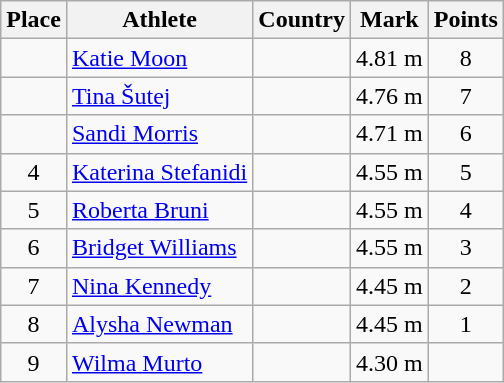<table class="wikitable">
<tr>
<th>Place</th>
<th>Athlete</th>
<th>Country</th>
<th>Mark</th>
<th>Points</th>
</tr>
<tr>
<td align=center></td>
<td><a href='#'>Katie Moon</a></td>
<td></td>
<td>4.81 m</td>
<td align=center>8</td>
</tr>
<tr>
<td align=center></td>
<td><a href='#'>Tina Šutej</a></td>
<td></td>
<td>4.76 m</td>
<td align=center>7</td>
</tr>
<tr>
<td align=center></td>
<td><a href='#'>Sandi Morris</a></td>
<td></td>
<td>4.71 m</td>
<td align=center>6</td>
</tr>
<tr>
<td align=center>4</td>
<td><a href='#'>Katerina Stefanidi</a></td>
<td></td>
<td>4.55 m</td>
<td align=center>5</td>
</tr>
<tr>
<td align=center>5</td>
<td><a href='#'>Roberta Bruni</a></td>
<td></td>
<td>4.55 m</td>
<td align=center>4</td>
</tr>
<tr>
<td align=center>6</td>
<td><a href='#'>Bridget Williams</a></td>
<td></td>
<td>4.55 m</td>
<td align=center>3</td>
</tr>
<tr>
<td align=center>7</td>
<td><a href='#'>Nina Kennedy</a></td>
<td></td>
<td>4.45 m</td>
<td align=center>2</td>
</tr>
<tr>
<td align=center>8</td>
<td><a href='#'>Alysha Newman</a></td>
<td></td>
<td>4.45 m</td>
<td align=center>1</td>
</tr>
<tr>
<td align=center>9</td>
<td><a href='#'>Wilma Murto</a></td>
<td></td>
<td>4.30 m</td>
<td align=center></td>
</tr>
</table>
